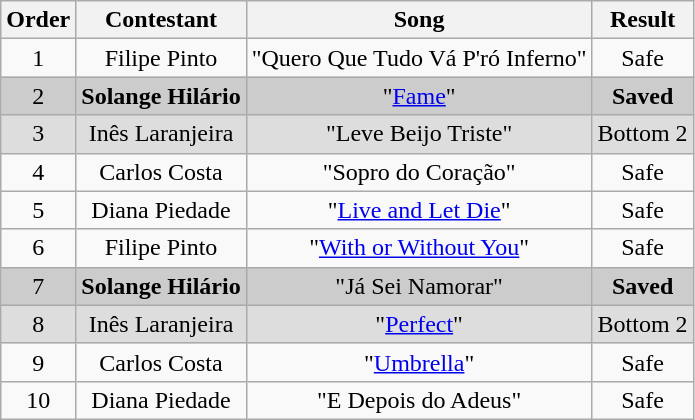<table class="wikitable plainrowheaders" style="text-align:center;">
<tr>
<th>Order</th>
<th>Contestant</th>
<th>Song</th>
<th>Result</th>
</tr>
<tr>
<td>1</td>
<td>Filipe Pinto</td>
<td>"Quero Que Tudo Vá P'ró Inferno"</td>
<td>Safe</td>
</tr>
<tr style="background:#ccc;">
<td>2</td>
<td><strong>Solange Hilário</strong></td>
<td>"<a href='#'>Fame</a>"</td>
<td><strong>Saved</strong></td>
</tr>
<tr style="background:#ddd;">
<td>3</td>
<td>Inês Laranjeira</td>
<td>"Leve Beijo Triste"</td>
<td>Bottom 2</td>
</tr>
<tr>
<td>4</td>
<td>Carlos Costa</td>
<td>"Sopro do Coração"</td>
<td>Safe</td>
</tr>
<tr>
<td>5</td>
<td>Diana Piedade</td>
<td>"<a href='#'>Live and Let Die</a>"</td>
<td>Safe</td>
</tr>
<tr>
<td>6</td>
<td>Filipe Pinto</td>
<td>"<a href='#'>With or Without You</a>"</td>
<td>Safe</td>
</tr>
<tr style="background:#ccc;">
<td>7</td>
<td><strong>Solange Hilário</strong></td>
<td>"Já Sei Namorar"</td>
<td><strong>Saved</strong></td>
</tr>
<tr style="background:#ddd;">
<td>8</td>
<td>Inês Laranjeira</td>
<td>"<a href='#'>Perfect</a>"</td>
<td>Bottom 2</td>
</tr>
<tr>
<td>9</td>
<td>Carlos Costa</td>
<td>"<a href='#'>Umbrella</a>"</td>
<td>Safe</td>
</tr>
<tr>
<td>10</td>
<td>Diana Piedade</td>
<td>"E Depois do Adeus"</td>
<td>Safe</td>
</tr>
</table>
